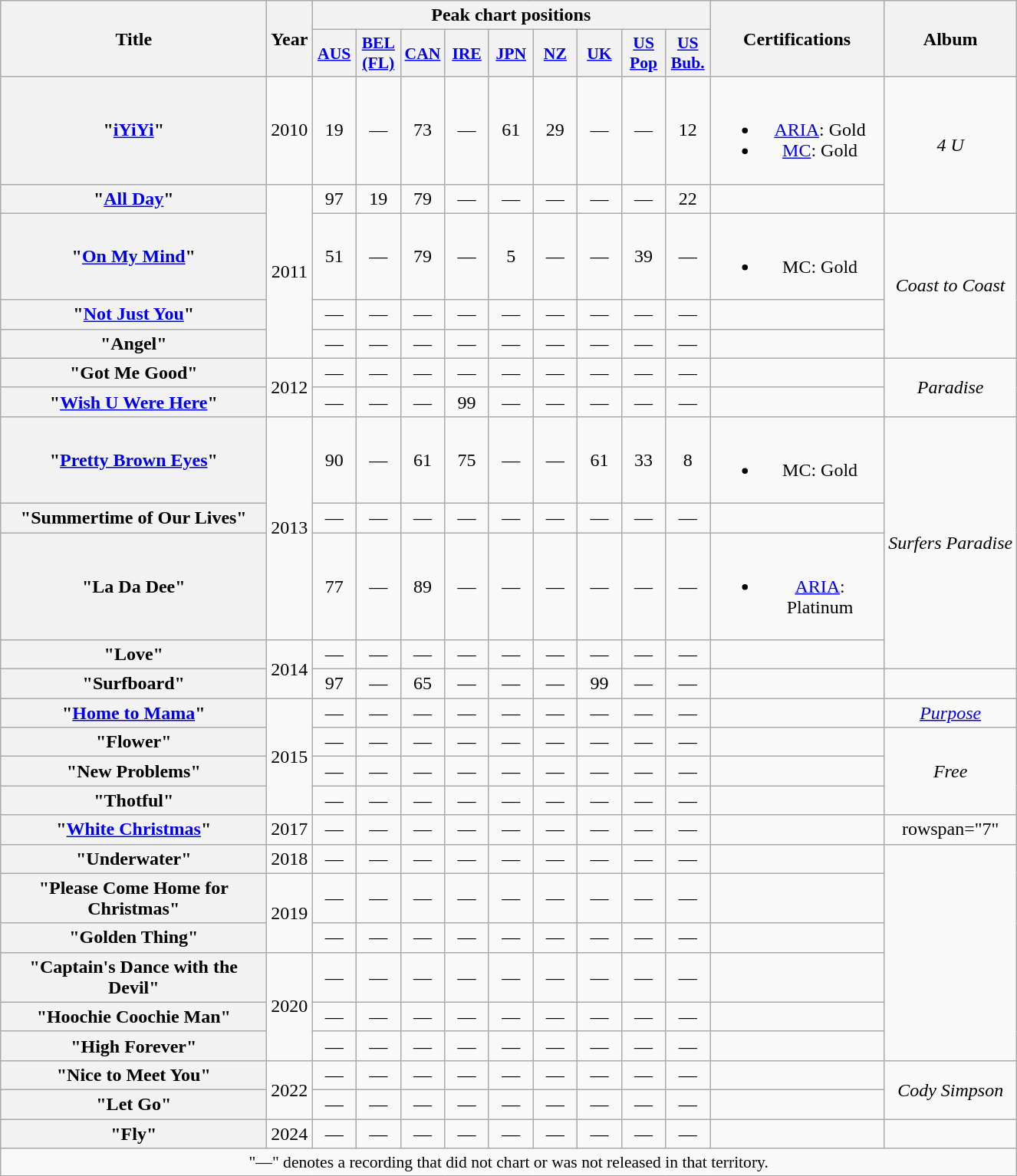<table class="wikitable plainrowheaders" style="text-align:center;">
<tr>
<th scope="col" rowspan="2" style="width:14em;">Title</th>
<th scope="col" rowspan="2">Year</th>
<th scope="col" colspan="9">Peak chart positions</th>
<th scope="col" rowspan="2" style="width:9em;">Certifications</th>
<th scope="col" rowspan="2">Album</th>
</tr>
<tr>
<th scope="col" style="width:2.2em;font-size:90%;"><a href='#'>AUS</a><br></th>
<th scope="col" style="width:2.2em;font-size:90%;"><a href='#'>BEL<br>(FL)</a><br></th>
<th scope="col" style="width:2.2em;font-size:90%;"><a href='#'>CAN</a><br></th>
<th scope="col" style="width:2.2em;font-size:90%;"><a href='#'>IRE</a><br></th>
<th scope="col" style="width:2.2em;font-size:90%;"><a href='#'>JPN</a><br></th>
<th scope="col" style="width:2.2em;font-size:90%;"><a href='#'>NZ</a><br></th>
<th scope="col" style="width:2.2em;font-size:90%;"><a href='#'>UK</a><br></th>
<th scope="col" style="width:2.2em;font-size:90%;"><a href='#'>US<br>Pop</a><br></th>
<th scope="col" style="width:2.2em;font-size:90%;"><a href='#'>US<br>Bub.</a><br></th>
</tr>
<tr>
<th scope="row">"<a href='#'>iYiYi</a>"<br></th>
<td>2010</td>
<td>19</td>
<td>—</td>
<td>73</td>
<td>—</td>
<td>61</td>
<td>29</td>
<td>—</td>
<td>—</td>
<td>12</td>
<td><br><ul><li><a href='#'>ARIA</a>: Gold</li><li><a href='#'>MC</a>: Gold</li></ul></td>
<td rowspan="2"><em>4 U</em></td>
</tr>
<tr>
<th scope="row">"<a href='#'>All Day</a>"</th>
<td rowspan="4">2011</td>
<td>97</td>
<td>19</td>
<td>79</td>
<td>—</td>
<td>—</td>
<td>—</td>
<td>—</td>
<td>—</td>
<td>22</td>
<td></td>
</tr>
<tr>
<th scope="row">"<a href='#'>On My Mind</a>"</th>
<td>51</td>
<td>—</td>
<td>79</td>
<td>—</td>
<td>5</td>
<td>—</td>
<td>—</td>
<td>39</td>
<td>—</td>
<td><br><ul><li>MC: Gold</li></ul></td>
<td rowspan="3"><em>Coast to Coast</em></td>
</tr>
<tr>
<th scope="row">"<a href='#'>Not Just You</a>"</th>
<td>—</td>
<td>—</td>
<td>—</td>
<td>—</td>
<td>—</td>
<td>—</td>
<td>—</td>
<td>—</td>
<td>—</td>
<td></td>
</tr>
<tr>
<th scope="row">"Angel"</th>
<td>—</td>
<td>—</td>
<td>—</td>
<td>—</td>
<td>—</td>
<td>—</td>
<td>—</td>
<td>—</td>
<td>—</td>
<td></td>
</tr>
<tr>
<th scope="row">"Got Me Good"</th>
<td rowspan="2">2012</td>
<td>—</td>
<td>—</td>
<td>—</td>
<td>—</td>
<td>—</td>
<td>—</td>
<td>—</td>
<td>—</td>
<td>—</td>
<td></td>
<td rowspan="2"><em>Paradise</em></td>
</tr>
<tr>
<th scope="row">"<a href='#'>Wish U Were Here</a>"<br></th>
<td>—</td>
<td>—</td>
<td>—</td>
<td>99</td>
<td>—</td>
<td>—</td>
<td>—</td>
<td>—</td>
<td>—</td>
<td></td>
</tr>
<tr>
<th scope="row">"<a href='#'>Pretty Brown Eyes</a>"</th>
<td rowspan="3">2013</td>
<td>90</td>
<td>—</td>
<td>61</td>
<td>75</td>
<td>—</td>
<td>—</td>
<td>61</td>
<td>33</td>
<td>8</td>
<td><br><ul><li>MC: Gold</li></ul></td>
<td rowspan="4"><em>Surfers Paradise</em></td>
</tr>
<tr>
<th scope="row">"Summertime of Our Lives"</th>
<td>—</td>
<td>—</td>
<td>—</td>
<td>—</td>
<td>—</td>
<td>—</td>
<td>—</td>
<td>—</td>
<td>—</td>
<td></td>
</tr>
<tr>
<th scope="row">"La Da Dee"</th>
<td>77</td>
<td>—</td>
<td>89</td>
<td>—</td>
<td>—</td>
<td>—</td>
<td>—</td>
<td>—</td>
<td>—</td>
<td><br><ul><li><a href='#'>ARIA</a>: Platinum</li></ul></td>
</tr>
<tr>
<th scope="row">"Love"<br></th>
<td rowspan="2">2014</td>
<td>—</td>
<td>—</td>
<td>—</td>
<td>—</td>
<td>—</td>
<td>—</td>
<td>—</td>
<td>—</td>
<td>—</td>
<td></td>
</tr>
<tr>
<th scope="row">"Surfboard"</th>
<td>97</td>
<td>—</td>
<td>65</td>
<td>—</td>
<td>—</td>
<td>—</td>
<td>99</td>
<td>—</td>
<td>—</td>
<td></td>
<td></td>
</tr>
<tr>
<th scope="row">"<a href='#'>Home to Mama</a>" <br></th>
<td rowspan="4">2015</td>
<td>—</td>
<td>—</td>
<td>—</td>
<td>—</td>
<td>—</td>
<td>—</td>
<td>—</td>
<td>—</td>
<td>—</td>
<td></td>
<td><em><a href='#'>Purpose</a></em> </td>
</tr>
<tr>
<th scope="row">"Flower"</th>
<td>—</td>
<td>—</td>
<td>—</td>
<td>—</td>
<td>—</td>
<td>—</td>
<td>—</td>
<td>—</td>
<td>—</td>
<td></td>
<td rowspan="3"><em>Free</em></td>
</tr>
<tr>
<th scope="row">"New Problems"</th>
<td>—</td>
<td>—</td>
<td>—</td>
<td>—</td>
<td>—</td>
<td>—</td>
<td>—</td>
<td>—</td>
<td>—</td>
<td></td>
</tr>
<tr>
<th scope="row">"Thotful"</th>
<td>—</td>
<td>—</td>
<td>—</td>
<td>—</td>
<td>—</td>
<td>—</td>
<td>—</td>
<td>—</td>
<td>—</td>
<td></td>
</tr>
<tr>
<th scope="row">"<a href='#'>White Christmas</a>"<br></th>
<td>2017</td>
<td>—</td>
<td>—</td>
<td>—</td>
<td>—</td>
<td>—</td>
<td>—</td>
<td>—</td>
<td>—</td>
<td>—</td>
<td></td>
<td>rowspan="7" </td>
</tr>
<tr>
<th scope="row">"Underwater"<br></th>
<td>2018</td>
<td>—</td>
<td>—</td>
<td>—</td>
<td>—</td>
<td>—</td>
<td>—</td>
<td>—</td>
<td>—</td>
<td>—</td>
<td></td>
</tr>
<tr>
<th scope="row">"Please Come Home for Christmas"</th>
<td rowspan="2">2019</td>
<td>—</td>
<td>—</td>
<td>—</td>
<td>—</td>
<td>—</td>
<td>—</td>
<td>—</td>
<td>—</td>
<td>—</td>
<td></td>
</tr>
<tr>
<th scope="row">"Golden Thing"</th>
<td>—</td>
<td>—</td>
<td>—</td>
<td>—</td>
<td>—</td>
<td>—</td>
<td>—</td>
<td>—</td>
<td>—</td>
<td></td>
</tr>
<tr>
<th scope="row">"Captain's Dance with the Devil"</th>
<td rowspan="3">2020</td>
<td>—</td>
<td>—</td>
<td>—</td>
<td>—</td>
<td>—</td>
<td>—</td>
<td>—</td>
<td>—</td>
<td>—</td>
<td></td>
</tr>
<tr>
<th scope="row">"Hoochie Coochie Man" <br></th>
<td>—</td>
<td>—</td>
<td>—</td>
<td>—</td>
<td>—</td>
<td>—</td>
<td>—</td>
<td>—</td>
<td>—</td>
<td></td>
</tr>
<tr>
<th scope="row">"High Forever" <br></th>
<td>—</td>
<td>—</td>
<td>—</td>
<td>—</td>
<td>—</td>
<td>—</td>
<td>—</td>
<td>—</td>
<td>—</td>
<td></td>
</tr>
<tr>
<th scope="row">"Nice to Meet You"</th>
<td rowspan="2">2022</td>
<td>—</td>
<td>—</td>
<td>—</td>
<td>—</td>
<td>—</td>
<td>—</td>
<td>—</td>
<td>—</td>
<td>—</td>
<td></td>
<td rowspan="2"><em>Cody Simpson</em></td>
</tr>
<tr>
<th scope="row">"Let Go"</th>
<td>—</td>
<td>—</td>
<td>—</td>
<td>—</td>
<td>—</td>
<td>—</td>
<td>—</td>
<td>—</td>
<td>—</td>
<td></td>
</tr>
<tr>
<th scope="row">"Fly"</th>
<td>2024</td>
<td>—</td>
<td>—</td>
<td>—</td>
<td>—</td>
<td>—</td>
<td>—</td>
<td>—</td>
<td>—</td>
<td>—</td>
<td></td>
</tr>
<tr>
<td colspan="13" style="font-size:90%">"—" denotes a recording that did not chart or was not released in that territory.</td>
</tr>
</table>
